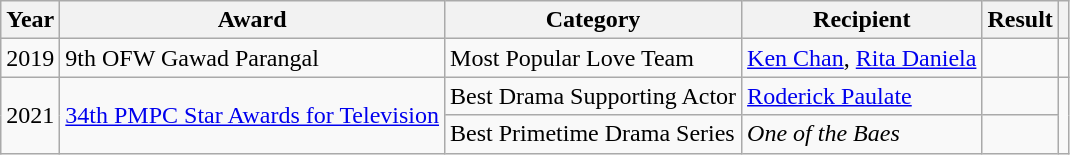<table class="wikitable">
<tr>
<th>Year</th>
<th>Award</th>
<th>Category</th>
<th>Recipient</th>
<th>Result</th>
<th></th>
</tr>
<tr>
<td>2019</td>
<td>9th OFW Gawad Parangal</td>
<td>Most Popular Love Team</td>
<td><a href='#'>Ken Chan</a>, <a href='#'>Rita Daniela</a></td>
<td></td>
<td></td>
</tr>
<tr>
<td rowspan=2>2021</td>
<td rowspan=2><a href='#'>34th PMPC Star Awards for Television</a></td>
<td>Best Drama Supporting Actor</td>
<td><a href='#'>Roderick Paulate</a></td>
<td></td>
<td rowspan=2></td>
</tr>
<tr>
<td>Best Primetime Drama Series</td>
<td><em>One of the Baes</em></td>
<td></td>
</tr>
</table>
